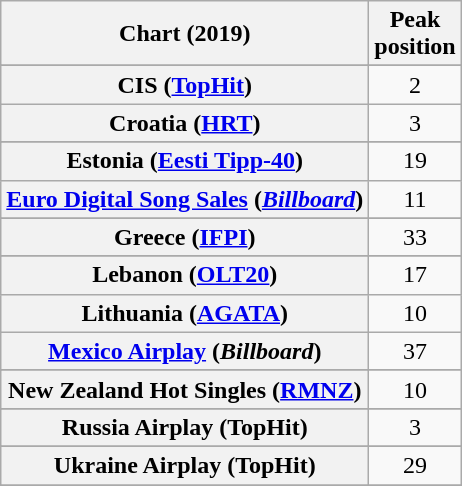<table class="wikitable sortable plainrowheaders" style="text-align:center">
<tr>
<th scope="col">Chart (2019)</th>
<th scope="col">Peak<br>position</th>
</tr>
<tr>
</tr>
<tr>
</tr>
<tr>
</tr>
<tr>
<th scope="row">CIS (<a href='#'>TopHit</a>)</th>
<td>2</td>
</tr>
<tr>
<th scope="row">Croatia (<a href='#'>HRT</a>)</th>
<td>3</td>
</tr>
<tr>
</tr>
<tr>
</tr>
<tr>
<th scope="row">Estonia (<a href='#'>Eesti Tipp-40</a>)</th>
<td>19</td>
</tr>
<tr>
<th scope="row"><a href='#'>Euro Digital Song Sales</a> (<em><a href='#'>Billboard</a></em>)</th>
<td>11</td>
</tr>
<tr>
</tr>
<tr>
<th scope="row">Greece (<a href='#'>IFPI</a>)</th>
<td>33</td>
</tr>
<tr>
</tr>
<tr>
</tr>
<tr>
</tr>
<tr>
</tr>
<tr>
</tr>
<tr>
<th scope="row">Lebanon (<a href='#'>OLT20</a>)</th>
<td>17</td>
</tr>
<tr>
<th scope="row">Lithuania (<a href='#'>AGATA</a>)</th>
<td>10</td>
</tr>
<tr>
<th scope="row"><a href='#'>Mexico Airplay</a> (<em>Billboard</em>)</th>
<td>37</td>
</tr>
<tr>
</tr>
<tr>
</tr>
<tr>
<th scope="row">New Zealand Hot Singles (<a href='#'>RMNZ</a>)</th>
<td>10</td>
</tr>
<tr>
</tr>
<tr>
<th scope="row">Russia Airplay (TopHit)</th>
<td>3</td>
</tr>
<tr>
</tr>
<tr>
</tr>
<tr>
</tr>
<tr>
</tr>
<tr>
</tr>
<tr>
</tr>
<tr>
<th scope="row">Ukraine Airplay (TopHit)</th>
<td>29</td>
</tr>
<tr>
</tr>
</table>
